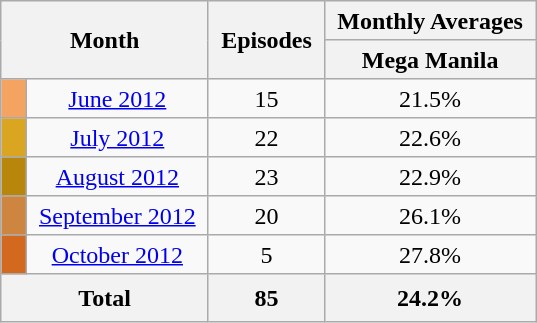<table class="wikitable plainrowheaders" style="text-align: center; line-height:25px">
<tr class="wikitable" style="text-align: center;">
<th colspan="2" rowspan="2" style="padding: 0 8px;">Month</th>
<th rowspan="2" style="padding: 0 8px;">Episodes</th>
<th colspan="2" style="padding: 0 8px;">Monthly Averages</th>
</tr>
<tr>
<th style="padding: 0 8px;">Mega Manila</th>
</tr>
<tr>
<td style="padding: 0 8px; background:#F4A460;"></td>
<td style="padding: 0 8px;" '><a href='#'>June 2012</a></td>
<td style="padding: 0 8px;">15</td>
<td style="padding: 0 8px;">21.5%</td>
</tr>
<tr>
<td style="padding: 0 8px; background:#DAA520;"></td>
<td style="padding: 0 8px;" '><a href='#'>July 2012</a></td>
<td style="padding: 0 8px;">22</td>
<td style="padding: 0 8px;">22.6%</td>
</tr>
<tr>
<td style="padding: 0 8px; background:#B8860B;"></td>
<td style="padding: 0 8px;" '><a href='#'>August 2012</a></td>
<td style="padding: 0 8px;">23</td>
<td style="padding: 0 8px;">22.9%</td>
</tr>
<tr>
<td style="padding: 0 8px; background:#CD853F;"></td>
<td style="padding: 0 8px;" '><a href='#'>September 2012</a></td>
<td style="padding: 0 8px;">20</td>
<td style="padding: 0 8px;">26.1%</td>
</tr>
<tr>
<td style="padding: 0 8px; background:#D2691E;"></td>
<td style="padding: 0 8px;" '><a href='#'>October 2012</a></td>
<td style="padding: 0 8px;">5</td>
<td style="padding: 0 8px;">27.8%</td>
</tr>
<tr>
<th colspan="2">Total</th>
<th colspan="1">85</th>
<th colspan="2">24.2%</th>
</tr>
</table>
